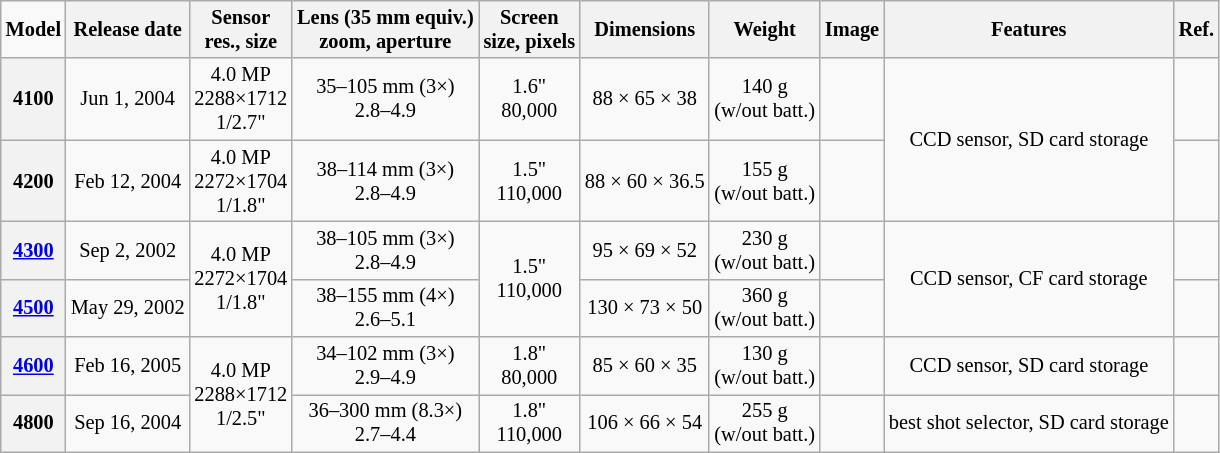<table class="wikitable" style="font-size:85%; text-align: center">
<tr>
<td><strong>Model</strong></td>
<th>Release date</th>
<th>Sensor<br>res., size</th>
<th>Lens (35 mm equiv.)<br>zoom, aperture</th>
<th>Screen<br>size, pixels</th>
<th>Dimensions<br></th>
<th>Weight</th>
<th>Image</th>
<th>Features</th>
<th>Ref.</th>
</tr>
<tr>
<th>4100</th>
<td>Jun 1, 2004</td>
<td>4.0 MP<br>2288×1712<br>1/2.7"</td>
<td>35–105 mm (3×)<br>2.8–4.9</td>
<td>1.6"<br>80,000</td>
<td>88 × 65 × 38</td>
<td>140 g<br>(w/out batt.)</td>
<td></td>
<td rowspan="2">CCD sensor, SD card storage</td>
<td></td>
</tr>
<tr>
<th>4200</th>
<td>Feb 12, 2004</td>
<td>4.0 MP<br>2272×1704<br>1/1.8"</td>
<td>38–114 mm (3×)<br>2.8–4.9</td>
<td>1.5"<br>110,000</td>
<td>88 × 60 × 36.5</td>
<td>155 g<br>(w/out batt.)</td>
<td></td>
<td></td>
</tr>
<tr>
<th><a href='#'>4300</a></th>
<td>Sep 2, 2002</td>
<td rowspan="2">4.0 MP<br>2272×1704<br>1/1.8"</td>
<td>38–105 mm (3×)<br>2.8–4.9</td>
<td rowspan="2">1.5"<br>110,000</td>
<td>95 × 69 × 52</td>
<td>230 g<br>(w/out batt.)</td>
<td></td>
<td rowspan="2">CCD sensor, CF card storage</td>
<td></td>
</tr>
<tr>
<th><a href='#'>4500</a></th>
<td>May 29, 2002</td>
<td>38–155 mm (4×)<br>2.6–5.1</td>
<td>130 × 73 × 50</td>
<td>360 g<br>(w/out batt.)</td>
<td></td>
<td></td>
</tr>
<tr>
<th><a href='#'>4600</a></th>
<td>Feb 16, 2005</td>
<td rowspan="2">4.0 MP<br>2288×1712<br>1/2.5"</td>
<td>34–102 mm (3×)<br>2.9–4.9</td>
<td>1.8"<br>80,000</td>
<td>85 × 60 × 35</td>
<td>130 g<br>(w/out batt.)</td>
<td></td>
<td>CCD sensor, SD card storage</td>
<td></td>
</tr>
<tr>
<th>4800</th>
<td>Sep 16, 2004</td>
<td>36–300 mm (8.3×)<br>2.7–4.4</td>
<td>1.8"<br>110,000</td>
<td>106 × 66 × 54</td>
<td>255 g<br>(w/out batt.)</td>
<td></td>
<td>best shot selector, SD card storage</td>
<td></td>
</tr>
</table>
